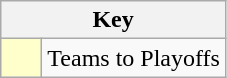<table class="wikitable" style="text-align: center;">
<tr>
<th colspan=2>Key</th>
</tr>
<tr>
<td style="background:#ffffcc; width:20px;"></td>
<td align=left>Teams to Playoffs</td>
</tr>
</table>
